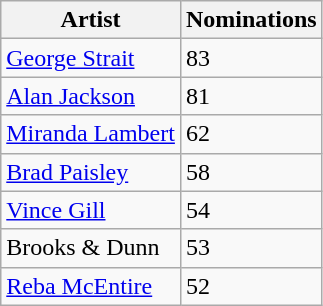<table class="wikitable">
<tr>
<th>Artist</th>
<th>Nominations</th>
</tr>
<tr>
<td><a href='#'>George Strait</a></td>
<td>83</td>
</tr>
<tr>
<td><a href='#'>Alan Jackson</a></td>
<td>81</td>
</tr>
<tr>
<td><a href='#'>Miranda Lambert</a></td>
<td>62</td>
</tr>
<tr>
<td><a href='#'>Brad Paisley</a></td>
<td>58</td>
</tr>
<tr>
<td><a href='#'>Vince Gill</a></td>
<td>54</td>
</tr>
<tr>
<td>Brooks & Dunn</td>
<td>53</td>
</tr>
<tr>
<td><a href='#'>Reba McEntire</a></td>
<td>52</td>
</tr>
</table>
